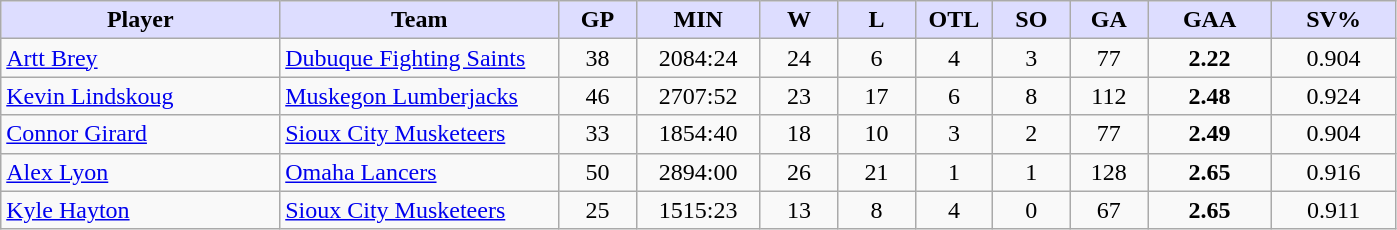<table class="wikitable" style="text-align:center;">
<tr>
<th style="background:#ddf; width:18%;">Player</th>
<th style="background:#ddf; width:18%;">Team</th>
<th style="background:#ddf; width:5%;">GP</th>
<th style="background:#ddf; width:8%;">MIN</th>
<th style="background:#ddf; width:5%;">W</th>
<th style="background:#ddf; width:5%;">L</th>
<th style="background:#ddf; width:5%;">OTL</th>
<th style="background:#ddf; width:5%;">SO</th>
<th style="background:#ddf; width:5%;">GA</th>
<th style="background:#ddf; width:8%;">GAA</th>
<th style="background:#ddf; width:8%;">SV%</th>
</tr>
<tr>
<td align=left><a href='#'>Artt Brey</a></td>
<td align=left><a href='#'>Dubuque Fighting Saints</a></td>
<td>38</td>
<td>2084:24</td>
<td>24</td>
<td>6</td>
<td>4</td>
<td>3</td>
<td>77</td>
<td><strong>2.22</strong></td>
<td>0.904</td>
</tr>
<tr>
<td align=left><a href='#'>Kevin Lindskoug</a></td>
<td align=left><a href='#'>Muskegon Lumberjacks</a></td>
<td>46</td>
<td>2707:52</td>
<td>23</td>
<td>17</td>
<td>6</td>
<td>8</td>
<td>112</td>
<td><strong>2.48</strong></td>
<td>0.924</td>
</tr>
<tr>
<td align=left><a href='#'>Connor Girard</a></td>
<td align=left><a href='#'>Sioux City Musketeers</a></td>
<td>33</td>
<td>1854:40</td>
<td>18</td>
<td>10</td>
<td>3</td>
<td>2</td>
<td>77</td>
<td><strong>2.49</strong></td>
<td>0.904</td>
</tr>
<tr>
<td align=left><a href='#'>Alex Lyon</a></td>
<td align=left><a href='#'>Omaha Lancers</a></td>
<td>50</td>
<td>2894:00</td>
<td>26</td>
<td>21</td>
<td>1</td>
<td>1</td>
<td>128</td>
<td><strong>2.65</strong></td>
<td>0.916</td>
</tr>
<tr>
<td align=left><a href='#'>Kyle Hayton</a></td>
<td align=left><a href='#'>Sioux City Musketeers</a></td>
<td>25</td>
<td>1515:23</td>
<td>13</td>
<td>8</td>
<td>4</td>
<td>0</td>
<td>67</td>
<td><strong>2.65</strong></td>
<td>0.911</td>
</tr>
</table>
